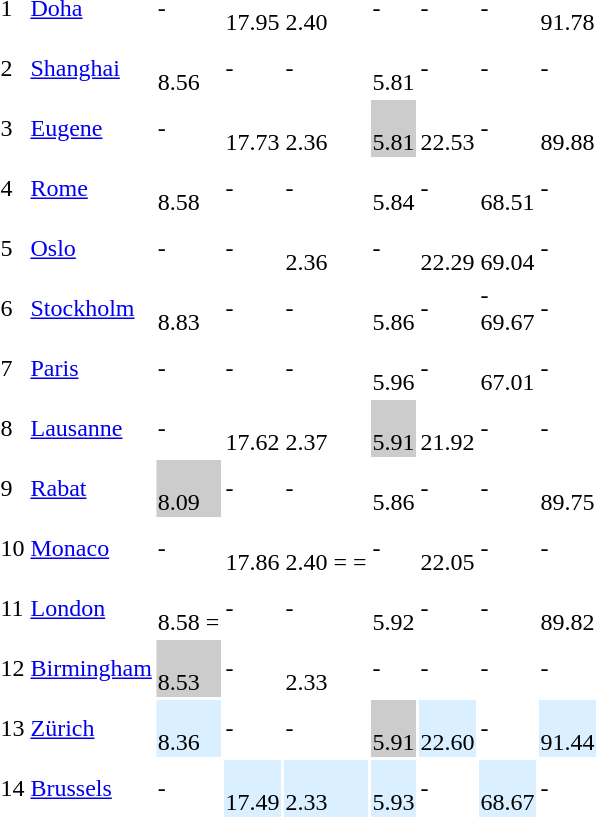<table>
<tr>
<td>1</td>
<td align=left><a href='#'>Doha</a></td>
<td>-</td>
<td><br>17.95 </td>
<td><br>2.40 </td>
<td>-</td>
<td>-</td>
<td>-</td>
<td><br>91.78</td>
</tr>
<tr>
<td>2</td>
<td align=left><a href='#'>Shanghai</a></td>
<td><br>8.56</td>
<td>-</td>
<td>-</td>
<td><br>5.81</td>
<td>-</td>
<td>-</td>
<td>-</td>
</tr>
<tr>
<td>3</td>
<td align=left><a href='#'>Eugene</a></td>
<td>-</td>
<td><br>17.73</td>
<td><br>2.36</td>
<td style="background:#cccccc;"><br>5.81</td>
<td><br>22.53  </td>
<td>-</td>
<td><br>89.88 </td>
</tr>
<tr>
<td>4</td>
<td align=left><a href='#'>Rome</a></td>
<td><br>8.58 </td>
<td>-</td>
<td>-</td>
<td><br>5.84 </td>
<td>-</td>
<td><br>68.51</td>
<td>-</td>
</tr>
<tr>
<td>5</td>
<td align=left><a href='#'>Oslo</a></td>
<td>-</td>
<td>-</td>
<td><br>2.36</td>
<td>-</td>
<td><br>22.29 </td>
<td><br>69.04</td>
<td>-</td>
</tr>
<tr>
<td>6</td>
<td align=left><a href='#'>Stockholm</a></td>
<td -><br> 8.83</td>
<td>-</td>
<td>-</td>
<td -><br> 5.86</td>
<td>-</td>
<td>-<br>69.67 </td>
<td>-</td>
</tr>
<tr>
<td>7</td>
<td align=left><a href='#'>Paris</a></td>
<td>-</td>
<td>-</td>
<td>-</td>
<td -><br> 5.96 </td>
<td>-</td>
<td -><br> 67.01</td>
<td>-</td>
</tr>
<tr>
<td>8</td>
<td align=left><a href='#'>Lausanne</a></td>
<td>-</td>
<td -><br> 17.62</td>
<td -><br> 2.37 </td>
<td style="background:#cccccc;"><br> 5.91</td>
<td -><br> 21.92</td>
<td>-</td>
<td>-</td>
</tr>
<tr>
<td>9</td>
<td align=left><a href='#'>Rabat</a></td>
<td style="background:#cccccc;"><br> 8.09</td>
<td>-</td>
<td>-</td>
<td -><br> 5.86 </td>
<td>-</td>
<td>-</td>
<td -><br> 89.75   </td>
</tr>
<tr>
<td>10</td>
<td align=left><a href='#'>Monaco</a></td>
<td>-</td>
<td -><br> 17.86</td>
<td -><br> 2.40 = = </td>
<td>-</td>
<td><br>22.05</td>
<td>-</td>
<td>-</td>
</tr>
<tr>
<td>11</td>
<td align=left><a href='#'>London</a></td>
<td><br>8.58  =</td>
<td>-</td>
<td>-</td>
<td -><br> 5.92</td>
<td>-</td>
<td>-</td>
<td><br>89.82</td>
</tr>
<tr>
<td>12</td>
<td align=left><a href='#'>Birmingham</a></td>
<td style="background:#cccccc;"><br>8.53 </td>
<td>-</td>
<td><br>2.33 </td>
<td>-</td>
<td>-</td>
<td>-</td>
<td>-</td>
</tr>
<tr>
<td>13</td>
<td align=left><a href='#'>Zürich</a></td>
<td style="background:#daefff;"><br>8.36</td>
<td>-</td>
<td>-</td>
<td style="background:#cccccc;"><br>5.91</td>
<td style="background:#daefff;"><br>22.60</td>
<td>-</td>
<td style="background:#daefff;"><br>91.44</td>
</tr>
<tr>
<td>14</td>
<td align=left><a href='#'>Brussels</a></td>
<td>-</td>
<td style="background:#daefff;"><br>17.49</td>
<td style="background:#daefff;"><br>2.33</td>
<td style="background:#daefff;"><br>5.93</td>
<td>-</td>
<td style="background:#daefff;"><br>68.67</td>
<td>-</td>
</tr>
</table>
